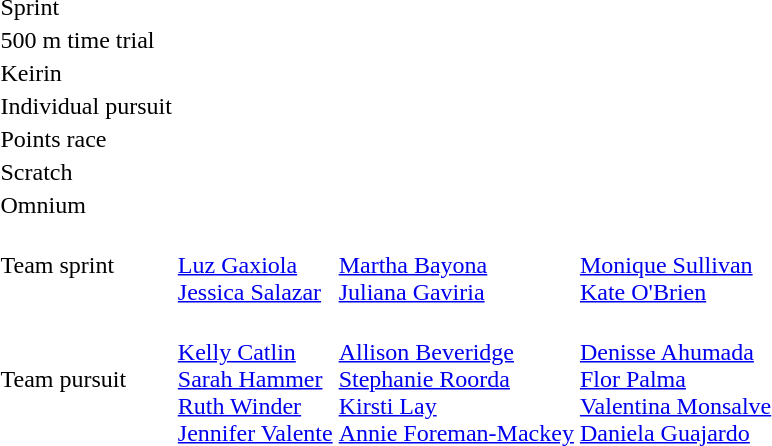<table>
<tr>
<td>Sprint</td>
<td></td>
<td></td>
<td></td>
</tr>
<tr>
<td>500 m time trial</td>
<td></td>
<td></td>
<td></td>
</tr>
<tr>
<td>Keirin</td>
<td></td>
<td></td>
<td></td>
</tr>
<tr>
<td>Individual pursuit</td>
<td></td>
<td></td>
<td></td>
</tr>
<tr>
<td>Points race</td>
<td></td>
<td></td>
<td></td>
</tr>
<tr>
<td>Scratch</td>
<td></td>
<td></td>
<td></td>
</tr>
<tr>
<td>Omnium</td>
<td></td>
<td></td>
<td></td>
</tr>
<tr>
<td>Team sprint</td>
<td><br><a href='#'>Luz Gaxiola</a><br><a href='#'>Jessica Salazar</a></td>
<td><br><a href='#'>Martha Bayona</a><br><a href='#'>Juliana Gaviria</a></td>
<td><br><a href='#'>Monique Sullivan</a><br><a href='#'>Kate O'Brien</a></td>
</tr>
<tr>
<td>Team pursuit</td>
<td><br><a href='#'>Kelly Catlin</a><br><a href='#'>Sarah Hammer</a><br><a href='#'>Ruth Winder</a><br><a href='#'>Jennifer Valente</a></td>
<td><br><a href='#'>Allison Beveridge</a><br><a href='#'>Stephanie Roorda</a><br><a href='#'>Kirsti Lay</a><br><a href='#'>Annie Foreman-Mackey</a></td>
<td><br><a href='#'>Denisse Ahumada</a><br><a href='#'>Flor Palma</a><br><a href='#'>Valentina Monsalve</a><br><a href='#'>Daniela Guajardo</a></td>
</tr>
</table>
